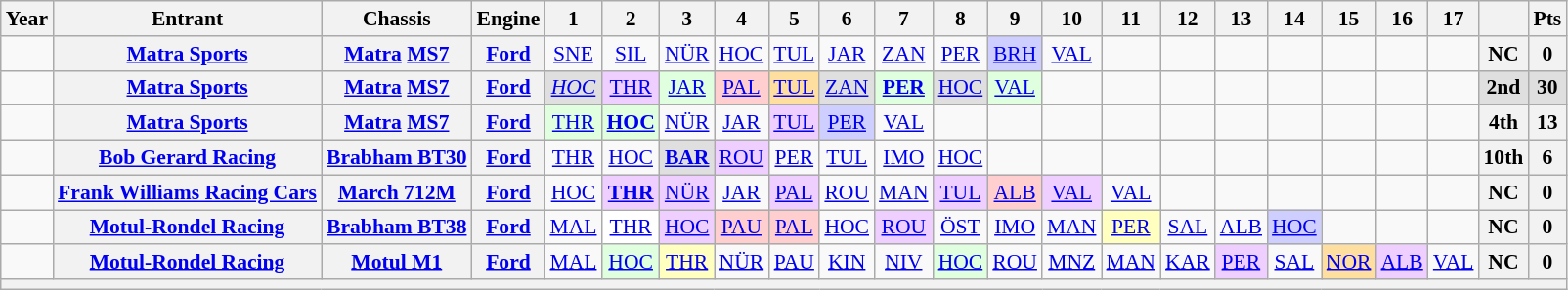<table class="wikitable" style="text-align:center; font-size:90%">
<tr>
<th>Year</th>
<th>Entrant</th>
<th>Chassis</th>
<th>Engine</th>
<th>1</th>
<th>2</th>
<th>3</th>
<th>4</th>
<th>5</th>
<th>6</th>
<th>7</th>
<th>8</th>
<th>9</th>
<th>10</th>
<th>11</th>
<th>12</th>
<th>13</th>
<th>14</th>
<th>15</th>
<th>16</th>
<th>17</th>
<th></th>
<th>Pts</th>
</tr>
<tr>
<td></td>
<th><a href='#'>Matra Sports</a></th>
<th><a href='#'>Matra</a> <a href='#'>MS7</a></th>
<th><a href='#'>Ford</a></th>
<td><a href='#'>SNE</a></td>
<td><a href='#'>SIL</a></td>
<td><a href='#'>NÜR</a></td>
<td><a href='#'>HOC</a></td>
<td><a href='#'>TUL</a></td>
<td><a href='#'>JAR</a></td>
<td><a href='#'>ZAN</a></td>
<td><a href='#'>PER</a></td>
<td style="background:#CFCFFF;"><a href='#'>BRH</a><br></td>
<td><a href='#'>VAL</a></td>
<td></td>
<td></td>
<td></td>
<td></td>
<td></td>
<td></td>
<td></td>
<th>NC</th>
<th>0</th>
</tr>
<tr>
<td></td>
<th><a href='#'>Matra Sports</a></th>
<th><a href='#'>Matra</a> <a href='#'>MS7</a></th>
<th><a href='#'>Ford</a></th>
<td style="background:#DFDFDF;"><em><a href='#'>HOC</a></em><br></td>
<td style="background:#EFCFFF;"><a href='#'>THR</a><br></td>
<td style="background:#DFFFDF;"><a href='#'>JAR</a><br></td>
<td style="background:#FFCFCF;"><a href='#'>PAL</a><br></td>
<td style="background:#FFDF9F;"><a href='#'>TUL</a><br></td>
<td style="background:#DFDFDF;"><a href='#'>ZAN</a><br></td>
<td style="background:#DFFFDF;"><strong><a href='#'>PER</a></strong><br></td>
<td style="background:#DFDFDF;"><a href='#'>HOC</a><br></td>
<td style="background:#DFFFDF;"><a href='#'>VAL</a><br></td>
<td></td>
<td></td>
<td></td>
<td></td>
<td></td>
<td></td>
<td></td>
<td></td>
<th style="background:#DFDFDF;">2nd</th>
<th style="background:#DFDFDF;">30</th>
</tr>
<tr>
<td></td>
<th><a href='#'>Matra Sports</a></th>
<th><a href='#'>Matra</a> <a href='#'>MS7</a></th>
<th><a href='#'>Ford</a></th>
<td style="background:#DFFFDF;"><a href='#'>THR</a><br></td>
<td style="background:#DFFFDF;"><strong><a href='#'>HOC</a></strong><br></td>
<td><a href='#'>NÜR</a></td>
<td><a href='#'>JAR</a></td>
<td style="background:#EFCFFF;"><a href='#'>TUL</a><br></td>
<td style="background:#CFCFFF;"><a href='#'>PER</a><br></td>
<td><a href='#'>VAL</a></td>
<td></td>
<td></td>
<td></td>
<td></td>
<td></td>
<td></td>
<td></td>
<td></td>
<td></td>
<td></td>
<th>4th</th>
<th>13</th>
</tr>
<tr>
<td></td>
<th><a href='#'>Bob Gerard Racing</a></th>
<th><a href='#'>Brabham BT30</a></th>
<th><a href='#'>Ford</a></th>
<td><a href='#'>THR</a></td>
<td><a href='#'>HOC</a></td>
<td style="background:#DFDFDF;"><strong><a href='#'>BAR</a></strong><br></td>
<td style="background:#EFCFFF;"><a href='#'>ROU</a><br></td>
<td><a href='#'>PER</a></td>
<td><a href='#'>TUL</a></td>
<td><a href='#'>IMO</a></td>
<td><a href='#'>HOC</a></td>
<td></td>
<td></td>
<td></td>
<td></td>
<td></td>
<td></td>
<td></td>
<td></td>
<td></td>
<th>10th</th>
<th>6</th>
</tr>
<tr>
<td></td>
<th><a href='#'>Frank Williams Racing Cars</a></th>
<th><a href='#'>March 712M</a></th>
<th><a href='#'>Ford</a></th>
<td><a href='#'>HOC</a></td>
<td style="background:#EFCFFF;"><strong><a href='#'>THR</a></strong><br></td>
<td style="background:#EFCFFF;"><a href='#'>NÜR</a><br></td>
<td><a href='#'>JAR</a></td>
<td style="background:#EFCFFF;"><a href='#'>PAL</a><br></td>
<td><a href='#'>ROU</a></td>
<td><a href='#'>MAN</a></td>
<td style="background:#EFCFFF;"><a href='#'>TUL</a><br></td>
<td style="background:#FFCFCF;"><a href='#'>ALB</a><br></td>
<td style="background:#EFCFFF;"><a href='#'>VAL</a><br></td>
<td><a href='#'>VAL</a></td>
<td></td>
<td></td>
<td></td>
<td></td>
<td></td>
<td></td>
<th>NC</th>
<th>0</th>
</tr>
<tr>
<td></td>
<th><a href='#'>Motul-Rondel Racing</a></th>
<th><a href='#'>Brabham BT38</a></th>
<th><a href='#'>Ford</a></th>
<td><a href='#'>MAL</a></td>
<td style="background:#FFFFFF;"><a href='#'>THR</a><br></td>
<td style="background:#EFCFFF;"><a href='#'>HOC</a><br></td>
<td style="background:#FFCFCF;"><a href='#'>PAU</a><br></td>
<td style="background:#FFCFCF;"><a href='#'>PAL</a><br></td>
<td><a href='#'>HOC</a></td>
<td style="background:#EFCFFF;"><a href='#'>ROU</a><br></td>
<td><a href='#'>ÖST</a></td>
<td><a href='#'>IMO</a></td>
<td><a href='#'>MAN</a></td>
<td style="background:#FFFFBF;"><a href='#'>PER</a><br></td>
<td><a href='#'>SAL</a></td>
<td><a href='#'>ALB</a></td>
<td style="background:#CFCFFF;"><a href='#'>HOC</a><br></td>
<td></td>
<td></td>
<td></td>
<th>NC</th>
<th>0</th>
</tr>
<tr>
<td></td>
<th><a href='#'>Motul-Rondel Racing</a></th>
<th><a href='#'>Motul M1</a></th>
<th><a href='#'>Ford</a></th>
<td><a href='#'>MAL</a></td>
<td style="background:#DFFFDF;"><a href='#'>HOC</a><br></td>
<td style="background:#FFFFBF;"><a href='#'>THR</a><br></td>
<td><a href='#'>NÜR</a></td>
<td><a href='#'>PAU</a></td>
<td><a href='#'>KIN</a></td>
<td><a href='#'>NIV</a></td>
<td style="background:#DFFFDF;"><a href='#'>HOC</a><br></td>
<td><a href='#'>ROU</a></td>
<td><a href='#'>MNZ</a></td>
<td><a href='#'>MAN</a></td>
<td><a href='#'>KAR</a></td>
<td style="background:#EFCFFF;"><a href='#'>PER</a><br></td>
<td><a href='#'>SAL</a></td>
<td style="background:#FFDF9F;"><a href='#'>NOR</a><br></td>
<td style="background:#EFCFFF;"><a href='#'>ALB</a><br></td>
<td><a href='#'>VAL</a></td>
<th>NC</th>
<th>0</th>
</tr>
<tr>
<th colspan=23></th>
</tr>
</table>
